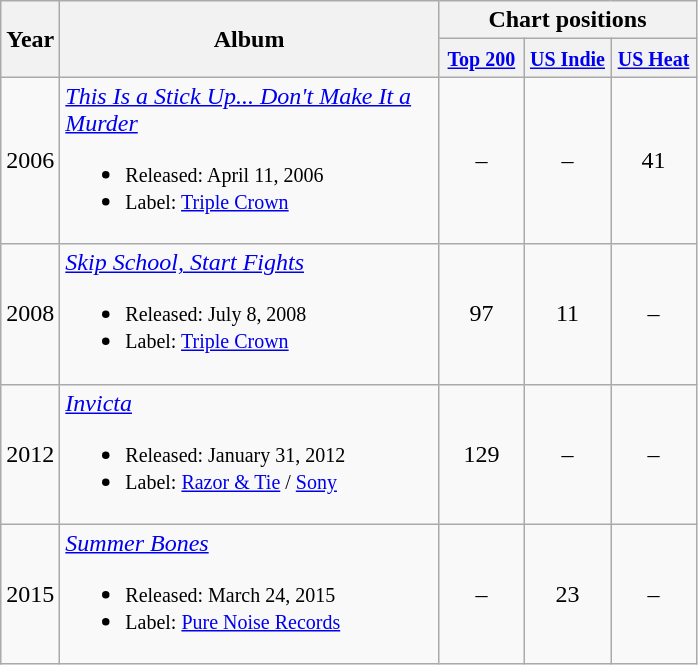<table class="wikitable">
<tr>
<th style="width:18px;" rowspan="2">Year</th>
<th style="width:245px;" rowspan="2">Album</th>
<th colspan="3">Chart positions</th>
</tr>
<tr>
<th style="width:50px;"><small><a href='#'>Top 200</a></small></th>
<th style="width:50px;"><small><a href='#'>US Indie</a></small></th>
<th style="width:50px;"><small><a href='#'>US Heat</a></small></th>
</tr>
<tr>
<td>2006</td>
<td><em><a href='#'>This Is a Stick Up... Don't Make It a Murder</a></em><br><ul><li><small>Released: April 11, 2006</small></li><li><small>Label: <a href='#'>Triple Crown</a></small></li></ul></td>
<td style="text-align:center;">–</td>
<td style="text-align:center;">–</td>
<td style="text-align:center;">41</td>
</tr>
<tr>
<td>2008</td>
<td><em><a href='#'>Skip School, Start Fights</a></em><br><ul><li><small>Released: July 8, 2008</small></li><li><small>Label: <a href='#'>Triple Crown</a></small></li></ul></td>
<td style="text-align:center;">97</td>
<td style="text-align:center;">11</td>
<td style="text-align:center;">–</td>
</tr>
<tr>
<td>2012</td>
<td><em><a href='#'>Invicta</a></em><br><ul><li><small>Released: January 31, 2012</small></li><li><small>Label: <a href='#'>Razor & Tie</a> / <a href='#'>Sony</a></small></li></ul></td>
<td style="text-align:center;">129</td>
<td style="text-align:center;">–</td>
<td style="text-align:center;">–</td>
</tr>
<tr>
<td>2015</td>
<td><em><a href='#'>Summer Bones</a></em><br><ul><li><small>Released: March 24, 2015</small></li><li><small>Label: <a href='#'>Pure Noise Records</a></small></li></ul></td>
<td style="text-align:center;">–</td>
<td style="text-align:center;">23</td>
<td style="text-align:center;">–</td>
</tr>
</table>
